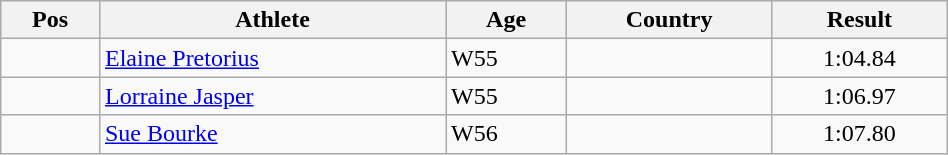<table class="wikitable"  style="text-align:center; width:50%;">
<tr>
<th>Pos</th>
<th>Athlete</th>
<th>Age</th>
<th>Country</th>
<th>Result</th>
</tr>
<tr>
<td align=center></td>
<td align=left><a href='#'>Elaine Pretorius</a></td>
<td align=left>W55</td>
<td align=left></td>
<td>1:04.84</td>
</tr>
<tr>
<td align=center></td>
<td align=left><a href='#'>Lorraine Jasper</a></td>
<td align=left>W55</td>
<td align=left></td>
<td>1:06.97</td>
</tr>
<tr>
<td align=center></td>
<td align=left><a href='#'>Sue Bourke</a></td>
<td align=left>W56</td>
<td align=left></td>
<td>1:07.80</td>
</tr>
</table>
